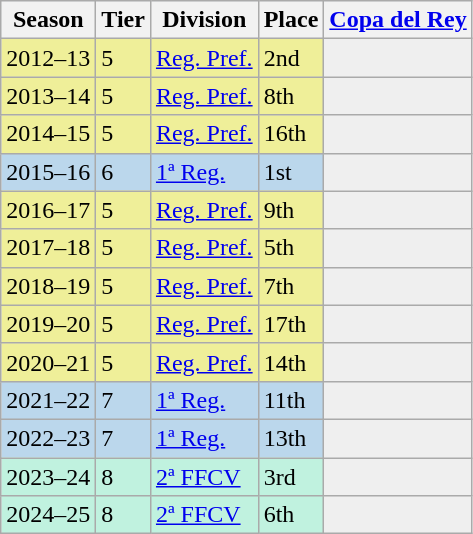<table class="wikitable">
<tr style="background:#f0f6fa;">
<th>Season</th>
<th>Tier</th>
<th>Division</th>
<th>Place</th>
<th><a href='#'>Copa del Rey</a></th>
</tr>
<tr>
<td style="background:#EFEF99;">2012–13</td>
<td style="background:#EFEF99;">5</td>
<td style="background:#EFEF99;"><a href='#'>Reg. Pref.</a></td>
<td style="background:#EFEF99;">2nd</td>
<th style="background:#efefef;"></th>
</tr>
<tr>
<td style="background:#EFEF99;">2013–14</td>
<td style="background:#EFEF99;">5</td>
<td style="background:#EFEF99;"><a href='#'>Reg. Pref.</a></td>
<td style="background:#EFEF99;">8th</td>
<th style="background:#efefef;"></th>
</tr>
<tr>
<td style="background:#EFEF99;">2014–15</td>
<td style="background:#EFEF99;">5</td>
<td style="background:#EFEF99;"><a href='#'>Reg. Pref.</a></td>
<td style="background:#EFEF99;">16th</td>
<th style="background:#efefef;"></th>
</tr>
<tr>
<td style="background:#BBD7EC;">2015–16</td>
<td style="background:#BBD7EC;">6</td>
<td style="background:#BBD7EC;"><a href='#'>1ª Reg.</a></td>
<td style="background:#BBD7EC;">1st</td>
<td style="background:#efefef;"></td>
</tr>
<tr>
<td style="background:#EFEF99;">2016–17</td>
<td style="background:#EFEF99;">5</td>
<td style="background:#EFEF99;"><a href='#'>Reg. Pref.</a></td>
<td style="background:#EFEF99;">9th</td>
<th style="background:#efefef;"></th>
</tr>
<tr>
<td style="background:#EFEF99;">2017–18</td>
<td style="background:#EFEF99;">5</td>
<td style="background:#EFEF99;"><a href='#'>Reg. Pref.</a></td>
<td style="background:#EFEF99;">5th</td>
<th style="background:#efefef;"></th>
</tr>
<tr>
<td style="background:#EFEF99;">2018–19</td>
<td style="background:#EFEF99;">5</td>
<td style="background:#EFEF99;"><a href='#'>Reg. Pref.</a></td>
<td style="background:#EFEF99;">7th</td>
<th style="background:#efefef;"></th>
</tr>
<tr>
<td style="background:#EFEF99;">2019–20</td>
<td style="background:#EFEF99;">5</td>
<td style="background:#EFEF99;"><a href='#'>Reg. Pref.</a></td>
<td style="background:#EFEF99;">17th</td>
<th style="background:#efefef;"></th>
</tr>
<tr>
<td style="background:#EFEF99;">2020–21</td>
<td style="background:#EFEF99;">5</td>
<td style="background:#EFEF99;"><a href='#'>Reg. Pref.</a></td>
<td style="background:#EFEF99;">14th</td>
<th style="background:#efefef;"></th>
</tr>
<tr>
<td style="background:#BBD7EC;">2021–22</td>
<td style="background:#BBD7EC;">7</td>
<td style="background:#BBD7EC;"><a href='#'>1ª Reg.</a></td>
<td style="background:#BBD7EC;">11th</td>
<td style="background:#efefef;"></td>
</tr>
<tr>
<td style="background:#BBD7EC;">2022–23</td>
<td style="background:#BBD7EC;">7</td>
<td style="background:#BBD7EC;"><a href='#'>1ª Reg.</a></td>
<td style="background:#BBD7EC;">13th</td>
<td style="background:#efefef;"></td>
</tr>
<tr>
<td style="background:#C0F2DF;">2023–24</td>
<td style="background:#C0F2DF;">8</td>
<td style="background:#C0F2DF;"><a href='#'>2ª FFCV</a></td>
<td style="background:#C0F2DF;">3rd</td>
<th style="background:#efefef;"></th>
</tr>
<tr>
<td style="background:#C0F2DF;">2024–25</td>
<td style="background:#C0F2DF;">8</td>
<td style="background:#C0F2DF;"><a href='#'>2ª FFCV</a></td>
<td style="background:#C0F2DF;">6th</td>
<th style="background:#efefef;"></th>
</tr>
</table>
